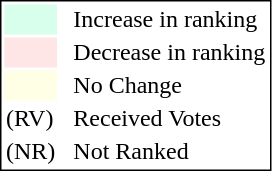<table style="border:1px solid black;">
<tr>
<td style="background:#D8FFEB; width:20px;"></td>
<td> </td>
<td>Increase in ranking</td>
</tr>
<tr>
<td style="background:#FFE6E6; width:20px;"></td>
<td> </td>
<td>Decrease in ranking</td>
</tr>
<tr>
<td style="background:#FFFFE6; width:20px;"></td>
<td> </td>
<td>No Change</td>
</tr>
<tr>
<td>(RV)</td>
<td> </td>
<td>Received Votes</td>
</tr>
<tr>
<td>(NR)</td>
<td> </td>
<td>Not Ranked</td>
</tr>
</table>
